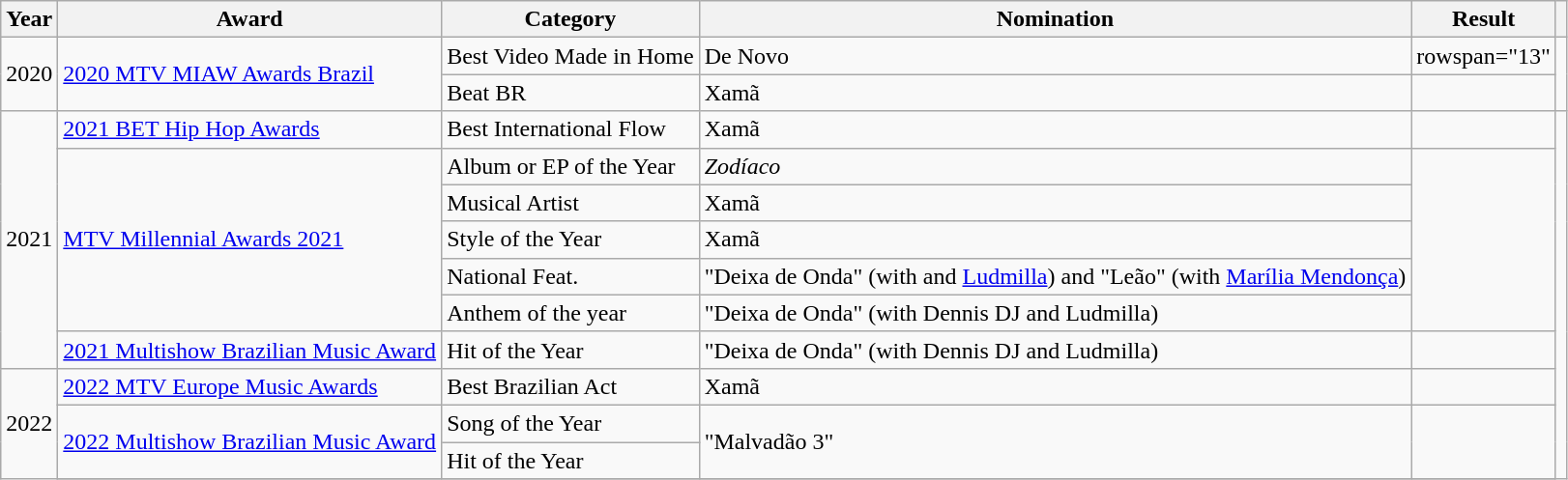<table class="wikitable">
<tr>
<th>Year</th>
<th>Award</th>
<th>Category</th>
<th>Nomination</th>
<th>Result</th>
<th></th>
</tr>
<tr>
<td rowspan="2">2020</td>
<td rowspan="2"><a href='#'>2020 MTV MIAW Awards Brazil</a></td>
<td>Best Video Made in Home</td>
<td>De Novo</td>
<td>rowspan="13"</td>
<td rowspan="2"></td>
</tr>
<tr>
<td>Beat BR</td>
<td>Xamã</td>
</tr>
<tr>
<td rowspan="7">2021</td>
<td><a href='#'>2021 BET Hip Hop Awards</a></td>
<td>Best International Flow</td>
<td>Xamã</td>
<td></td>
</tr>
<tr>
<td rowspan="5"><a href='#'>MTV Millennial Awards 2021</a></td>
<td>Album or EP of the Year</td>
<td><em>Zodíaco</em></td>
<td rowspan="5"></td>
</tr>
<tr>
<td>Musical Artist</td>
<td>Xamã</td>
</tr>
<tr>
<td>Style of the Year</td>
<td>Xamã</td>
</tr>
<tr>
<td>National Feat.</td>
<td>"Deixa de Onda" (with  and <a href='#'>Ludmilla</a>) and "Leão" (with <a href='#'>Marília Mendonça</a>)</td>
</tr>
<tr>
<td>Anthem of the year</td>
<td>"Deixa de Onda" (with Dennis DJ and Ludmilla)</td>
</tr>
<tr>
<td><a href='#'>2021 Multishow Brazilian Music Award</a></td>
<td>Hit of the Year</td>
<td>"Deixa de Onda" (with Dennis DJ and Ludmilla)</td>
<td></td>
</tr>
<tr>
<td rowspan="4">2022</td>
<td><a href='#'>2022 MTV Europe Music Awards</a></td>
<td>Best Brazilian Act</td>
<td>Xamã</td>
<td></td>
</tr>
<tr>
<td rowspan="2"><a href='#'>2022 Multishow Brazilian Music Award</a></td>
<td>Song of the Year</td>
<td rowspan="2">"Malvadão 3"</td>
<td rowspan="2"></td>
</tr>
<tr>
<td>Hit of the Year</td>
</tr>
<tr>
</tr>
</table>
